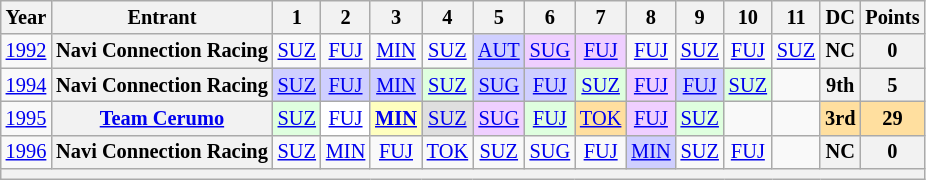<table class="wikitable" style="text-align:center; font-size:85%">
<tr>
<th>Year</th>
<th>Entrant</th>
<th>1</th>
<th>2</th>
<th>3</th>
<th>4</th>
<th>5</th>
<th>6</th>
<th>7</th>
<th>8</th>
<th>9</th>
<th>10</th>
<th>11</th>
<th>DC</th>
<th>Points</th>
</tr>
<tr>
<td><a href='#'>1992</a></td>
<th nowrap>Navi Connection Racing</th>
<td><a href='#'>SUZ</a><br></td>
<td><a href='#'>FUJ</a><br></td>
<td><a href='#'>MIN</a><br></td>
<td><a href='#'>SUZ</a><br></td>
<td style="background:#CFCFFF;"><a href='#'>AUT</a><br></td>
<td style="background:#EFCFFF;"><a href='#'>SUG</a><br></td>
<td style="background:#EFCFFF;"><a href='#'>FUJ</a><br></td>
<td><a href='#'>FUJ</a><br></td>
<td><a href='#'>SUZ</a><br></td>
<td><a href='#'>FUJ</a><br></td>
<td><a href='#'>SUZ</a><br></td>
<th>NC</th>
<th>0</th>
</tr>
<tr>
<td><a href='#'>1994</a></td>
<th nowrap>Navi Connection Racing</th>
<td style="background:#CFCFFF;"><a href='#'>SUZ</a><br></td>
<td style="background:#CFCFFF;"><a href='#'>FUJ</a><br></td>
<td style="background:#CFCFFF;"><a href='#'>MIN</a><br></td>
<td style="background:#DFFFDF;"><a href='#'>SUZ</a><br></td>
<td style="background:#CFCFFF;"><a href='#'>SUG</a><br></td>
<td style="background:#CFCFFF;"><a href='#'>FUJ</a><br></td>
<td style="background:#DFFFDF;"><a href='#'>SUZ</a><br></td>
<td style="background:#EFCFFF;"><a href='#'>FUJ</a><br></td>
<td style="background:#CFCFFF;"><a href='#'>FUJ</a><br></td>
<td style="background:#DFFFDF;"><a href='#'>SUZ</a><br></td>
<td></td>
<th>9th</th>
<th>5</th>
</tr>
<tr>
<td><a href='#'>1995</a></td>
<th nowrap><a href='#'>Team Cerumo</a></th>
<td style="background:#DFFFDF;"><a href='#'>SUZ</a><br></td>
<td style="background:#FFFFFF;"><a href='#'>FUJ</a><br></td>
<td style="background:#FFFFBF;"><strong><a href='#'>MIN</a></strong><br></td>
<td style="background:#DFDFDF;"><a href='#'>SUZ</a><br></td>
<td style="background:#EFCFFF;"><a href='#'>SUG</a><br></td>
<td style="background:#DFFFDF;"><a href='#'>FUJ</a><br></td>
<td style="background:#FFDF9F;"><a href='#'>TOK</a><br></td>
<td style="background:#EFCFFF;"><a href='#'>FUJ</a><br></td>
<td style="background:#DFFFDF;"><a href='#'>SUZ</a><br></td>
<td></td>
<td></td>
<th style="background:#FFDF9F;">3rd</th>
<th style="background:#FFDF9F;">29</th>
</tr>
<tr>
<td><a href='#'>1996</a></td>
<th nowrap>Navi Connection Racing</th>
<td><a href='#'>SUZ</a></td>
<td><a href='#'>MIN</a></td>
<td><a href='#'>FUJ</a></td>
<td><a href='#'>TOK</a></td>
<td><a href='#'>SUZ</a></td>
<td><a href='#'>SUG</a></td>
<td><a href='#'>FUJ</a></td>
<td style="background:#CFCFFF;"><a href='#'>MIN</a><br></td>
<td><a href='#'>SUZ</a></td>
<td><a href='#'>FUJ</a></td>
<td></td>
<th>NC</th>
<th>0</th>
</tr>
<tr>
<th colspan="15"></th>
</tr>
</table>
